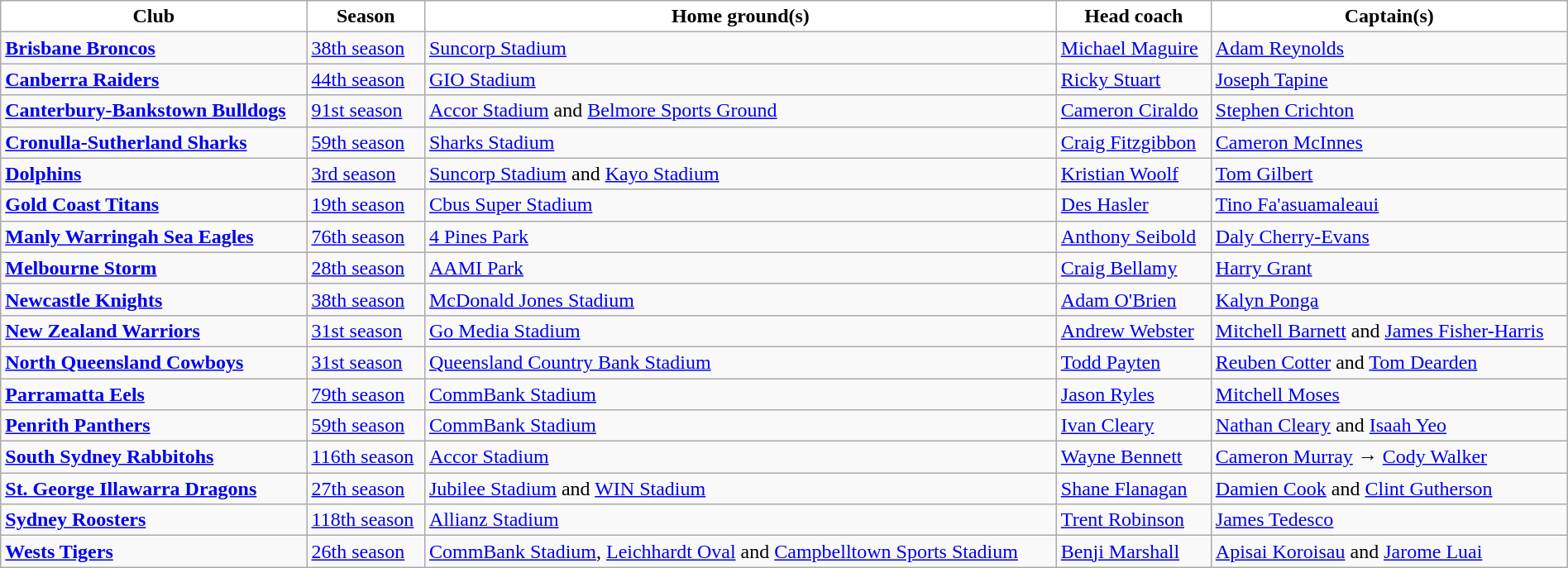<table class="wikitable" style="width:100%; text-align:left">
<tr>
<th style="background:white">Club</th>
<th style="background:white">Season</th>
<th style="background:white">Home ground(s)</th>
<th style="background:white">Head coach</th>
<th style="background:white">Captain(s)</th>
</tr>
<tr>
<td> <strong><a href='#'>Brisbane Broncos</a></strong></td>
<td><a href='#'>38th season</a></td>
<td><a href='#'>Suncorp Stadium</a></td>
<td><a href='#'>Michael Maguire</a></td>
<td><a href='#'>Adam Reynolds</a></td>
</tr>
<tr>
<td> <strong><a href='#'>Canberra Raiders</a></strong></td>
<td><a href='#'>44th season</a></td>
<td><a href='#'>GIO Stadium</a></td>
<td><a href='#'>Ricky Stuart</a></td>
<td><a href='#'>Joseph Tapine</a></td>
</tr>
<tr>
<td> <strong><a href='#'>Canterbury-Bankstown Bulldogs</a></strong></td>
<td><a href='#'>91st season</a></td>
<td><a href='#'>Accor Stadium</a> and <a href='#'>Belmore Sports Ground</a></td>
<td><a href='#'>Cameron Ciraldo</a></td>
<td><a href='#'>Stephen Crichton</a></td>
</tr>
<tr>
<td> <strong><a href='#'>Cronulla-Sutherland Sharks</a></strong></td>
<td><a href='#'>59th season</a></td>
<td><a href='#'>Sharks Stadium</a></td>
<td><a href='#'>Craig Fitzgibbon</a></td>
<td><a href='#'>Cameron McInnes</a></td>
</tr>
<tr>
<td> <strong><a href='#'>Dolphins</a></strong></td>
<td><a href='#'>3rd season</a></td>
<td><a href='#'>Suncorp Stadium</a> and <a href='#'>Kayo Stadium</a></td>
<td><a href='#'>Kristian Woolf</a></td>
<td><a href='#'>Tom Gilbert</a></td>
</tr>
<tr>
<td> <strong><a href='#'>Gold Coast Titans</a></strong></td>
<td><a href='#'>19th season</a></td>
<td><a href='#'>Cbus Super Stadium</a></td>
<td><a href='#'>Des Hasler</a></td>
<td><a href='#'>Tino Fa'asuamaleaui</a></td>
</tr>
<tr>
<td> <strong><a href='#'>Manly Warringah Sea Eagles</a></strong></td>
<td><a href='#'>76th season</a></td>
<td><a href='#'>4 Pines Park</a></td>
<td><a href='#'>Anthony Seibold</a></td>
<td><a href='#'>Daly Cherry-Evans</a></td>
</tr>
<tr>
<td> <strong><a href='#'>Melbourne Storm</a></strong></td>
<td><a href='#'>28th season</a></td>
<td><a href='#'>AAMI Park</a></td>
<td><a href='#'>Craig Bellamy</a></td>
<td><a href='#'>Harry Grant</a></td>
</tr>
<tr>
<td> <strong><a href='#'>Newcastle Knights</a></strong></td>
<td><a href='#'>38th season</a></td>
<td><a href='#'>McDonald Jones Stadium</a></td>
<td><a href='#'>Adam O'Brien</a></td>
<td><a href='#'>Kalyn Ponga</a></td>
</tr>
<tr>
<td> <strong><a href='#'>New Zealand Warriors</a></strong></td>
<td><a href='#'>31st season</a></td>
<td><a href='#'>Go Media Stadium</a></td>
<td><a href='#'>Andrew Webster</a></td>
<td><a href='#'>Mitchell Barnett</a> and <a href='#'>James Fisher-Harris</a></td>
</tr>
<tr>
<td> <strong><a href='#'>North Queensland Cowboys</a></strong></td>
<td><a href='#'>31st season</a></td>
<td><a href='#'>Queensland Country Bank Stadium</a></td>
<td><a href='#'>Todd Payten</a></td>
<td><a href='#'>Reuben Cotter</a> and <a href='#'>Tom Dearden</a></td>
</tr>
<tr>
<td> <strong><a href='#'>Parramatta Eels</a></strong></td>
<td><a href='#'>79th season</a></td>
<td><a href='#'>CommBank Stadium</a></td>
<td><a href='#'>Jason Ryles</a></td>
<td><a href='#'>Mitchell Moses</a></td>
</tr>
<tr>
<td> <strong><a href='#'>Penrith Panthers</a></strong></td>
<td><a href='#'>59th season</a></td>
<td><a href='#'>CommBank Stadium</a></td>
<td><a href='#'>Ivan Cleary</a></td>
<td><a href='#'>Nathan Cleary</a> and <a href='#'>Isaah Yeo</a></td>
</tr>
<tr>
<td> <strong><a href='#'>South Sydney Rabbitohs</a></strong></td>
<td><a href='#'>116th season</a></td>
<td><a href='#'>Accor Stadium</a></td>
<td><a href='#'>Wayne Bennett</a></td>
<td><a href='#'>Cameron Murray</a> → <a href='#'>Cody Walker</a></td>
</tr>
<tr>
<td> <strong><a href='#'>St. George Illawarra Dragons</a></strong></td>
<td><a href='#'>27th season</a></td>
<td><a href='#'>Jubilee Stadium</a> and <a href='#'>WIN Stadium</a></td>
<td><a href='#'>Shane Flanagan</a></td>
<td><a href='#'>Damien Cook</a> and <a href='#'>Clint Gutherson</a></td>
</tr>
<tr>
<td> <strong><a href='#'>Sydney Roosters</a></strong></td>
<td><a href='#'>118th season</a></td>
<td><a href='#'>Allianz Stadium</a></td>
<td><a href='#'>Trent Robinson</a></td>
<td><a href='#'>James Tedesco</a></td>
</tr>
<tr>
<td> <strong><a href='#'>Wests Tigers</a></strong></td>
<td><a href='#'>26th season</a></td>
<td><a href='#'>CommBank Stadium</a>, <a href='#'>Leichhardt Oval</a> and <a href='#'>Campbelltown Sports Stadium</a></td>
<td><a href='#'>Benji Marshall</a></td>
<td><a href='#'>Apisai Koroisau</a> and <a href='#'>Jarome Luai</a></td>
</tr>
</table>
